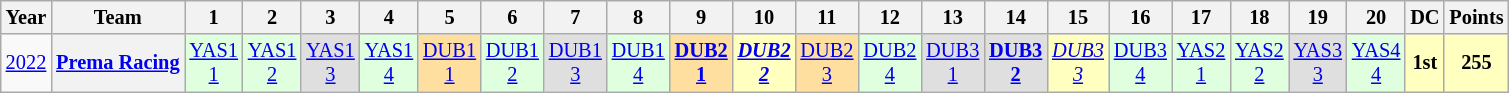<table class="wikitable" style="text-align:center; font-size:85%;">
<tr>
<th>Year</th>
<th>Team</th>
<th>1</th>
<th>2</th>
<th>3</th>
<th>4</th>
<th>5</th>
<th>6</th>
<th>7</th>
<th>8</th>
<th>9</th>
<th>10</th>
<th>11</th>
<th>12</th>
<th>13</th>
<th>14</th>
<th>15</th>
<th>16</th>
<th>17</th>
<th>18</th>
<th>19</th>
<th>20</th>
<th>DC</th>
<th>Points</th>
</tr>
<tr>
<td><a href='#'>2022</a></td>
<th nowrap><a href='#'>Prema Racing</a></th>
<td style="background:#dfffdf;"><a href='#'>YAS1<br>1</a><br></td>
<td style="background:#dfffdf;"><a href='#'>YAS1<br>2</a><br></td>
<td style="background:#dfdfdf;"><a href='#'>YAS1<br>3</a><br></td>
<td style="background:#dfffdf;"><a href='#'>YAS1<br>4</a><br></td>
<td style="background:#ffdf9f;"><a href='#'>DUB1<br>1</a><br></td>
<td style="background:#dfffdf;"><a href='#'>DUB1<br>2</a><br></td>
<td style="background:#dfdfdf;"><a href='#'>DUB1<br>3</a><br></td>
<td style="background:#dfffdf;"><a href='#'>DUB1<br>4</a><br></td>
<td style="background:#ffdf9f;"><a href='#'><strong>DUB2<br>1</strong></a><br></td>
<td style="background:#ffffbf;"><a href='#'><strong><em>DUB2<br>2</em></strong></a><br></td>
<td style="background:#ffdf9f;"><a href='#'>DUB2<br>3</a><br></td>
<td style="background:#dfffdf;"><a href='#'>DUB2<br>4</a><br></td>
<td style="background:#dfdfdf;"><a href='#'>DUB3<br>1</a><br></td>
<td style="background:#dfdfdf;"><a href='#'><strong>DUB3<br>2</strong></a><br></td>
<td style="background:#ffffbf;"><a href='#'><em>DUB3<br>3</em></a><br></td>
<td style="background:#dfffdf;"><a href='#'>DUB3<br>4</a><br></td>
<td style="background:#dfffdf;"><a href='#'>YAS2<br>1</a><br></td>
<td style="background:#dfffdf;"><a href='#'>YAS2<br>2</a><br></td>
<td style="background:#dfdfdf;"><a href='#'>YAS3<br>3</a><br></td>
<td style="background:#dfffdf;"><a href='#'>YAS4<br>4</a><br></td>
<th style="background:#FFFFBF;">1st</th>
<th style="background:#FFFFBF;">255</th>
</tr>
</table>
